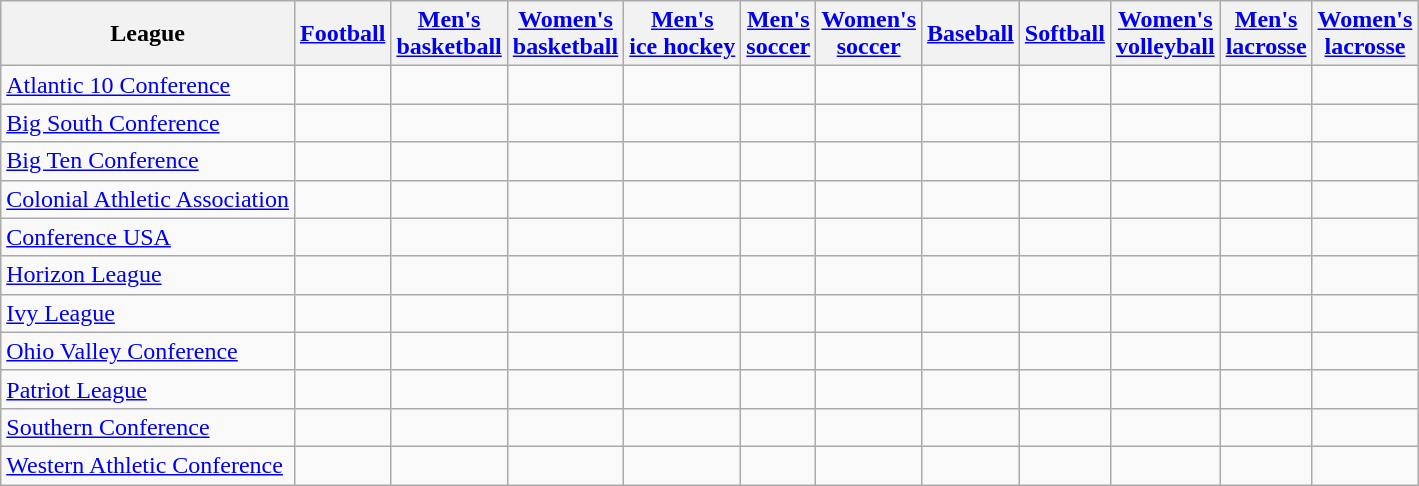<table class="wikitable">
<tr>
<th>League</th>
<th><a href='#'>Football</a></th>
<th><a href='#'>Men's<br> basketball</a></th>
<th><a href='#'>Women's<br> basketball</a></th>
<th><a href='#'>Men's<br> ice hockey</a></th>
<th><a href='#'>Men's<br> soccer</a></th>
<th><a href='#'>Women's<br> soccer</a></th>
<th><a href='#'>Baseball</a></th>
<th><a href='#'>Softball</a></th>
<th><a href='#'>Women's<br> volleyball</a></th>
<th><a href='#'>Men's <br>lacrosse</a></th>
<th><a href='#'>Women's<br>lacrosse</a></th>
</tr>
<tr>
<td><a href='#'>Atlantic 10 Conference</a></td>
<td></td>
<td></td>
<td></td>
<td></td>
<td></td>
<td></td>
<td></td>
<td></td>
<td></td>
<td></td>
<td></td>
</tr>
<tr>
<td><a href='#'>Big South Conference</a></td>
<td></td>
<td></td>
<td></td>
<td></td>
<td></td>
<td></td>
<td></td>
<td></td>
<td></td>
<td></td>
<td></td>
</tr>
<tr>
<td><a href='#'>Big Ten Conference</a></td>
<td></td>
<td></td>
<td></td>
<td></td>
<td></td>
<td></td>
<td></td>
<td></td>
<td></td>
<td></td>
<td></td>
</tr>
<tr>
<td><a href='#'>Colonial Athletic Association</a></td>
<td></td>
<td></td>
<td></td>
<td></td>
<td></td>
<td></td>
<td></td>
<td></td>
<td></td>
<td></td>
<td></td>
</tr>
<tr>
<td><a href='#'>Conference USA</a></td>
<td></td>
<td></td>
<td></td>
<td></td>
<td></td>
<td></td>
<td></td>
<td></td>
<td></td>
<td></td>
<td></td>
</tr>
<tr>
<td><a href='#'>Horizon League</a></td>
<td></td>
<td></td>
<td></td>
<td></td>
<td></td>
<td></td>
<td></td>
<td></td>
<td></td>
<td></td>
<td></td>
</tr>
<tr>
<td><a href='#'>Ivy League</a></td>
<td></td>
<td></td>
<td></td>
<td></td>
<td></td>
<td></td>
<td></td>
<td></td>
<td></td>
<td></td>
<td></td>
</tr>
<tr>
<td><a href='#'>Ohio Valley Conference</a></td>
<td></td>
<td></td>
<td></td>
<td></td>
<td></td>
<td></td>
<td></td>
<td></td>
<td></td>
<td></td>
<td></td>
</tr>
<tr>
<td><a href='#'>Patriot League</a></td>
<td></td>
<td></td>
<td></td>
<td></td>
<td></td>
<td></td>
<td></td>
<td></td>
<td></td>
<td></td>
<td></td>
</tr>
<tr>
<td><a href='#'>Southern Conference</a></td>
<td></td>
<td></td>
<td></td>
<td></td>
<td></td>
<td></td>
<td></td>
<td></td>
<td></td>
<td></td>
<td></td>
</tr>
<tr>
<td><a href='#'>Western Athletic Conference</a></td>
<td></td>
<td></td>
<td></td>
<td></td>
<td></td>
<td></td>
<td></td>
<td></td>
<td></td>
<td></td>
<td></td>
</tr>
</table>
